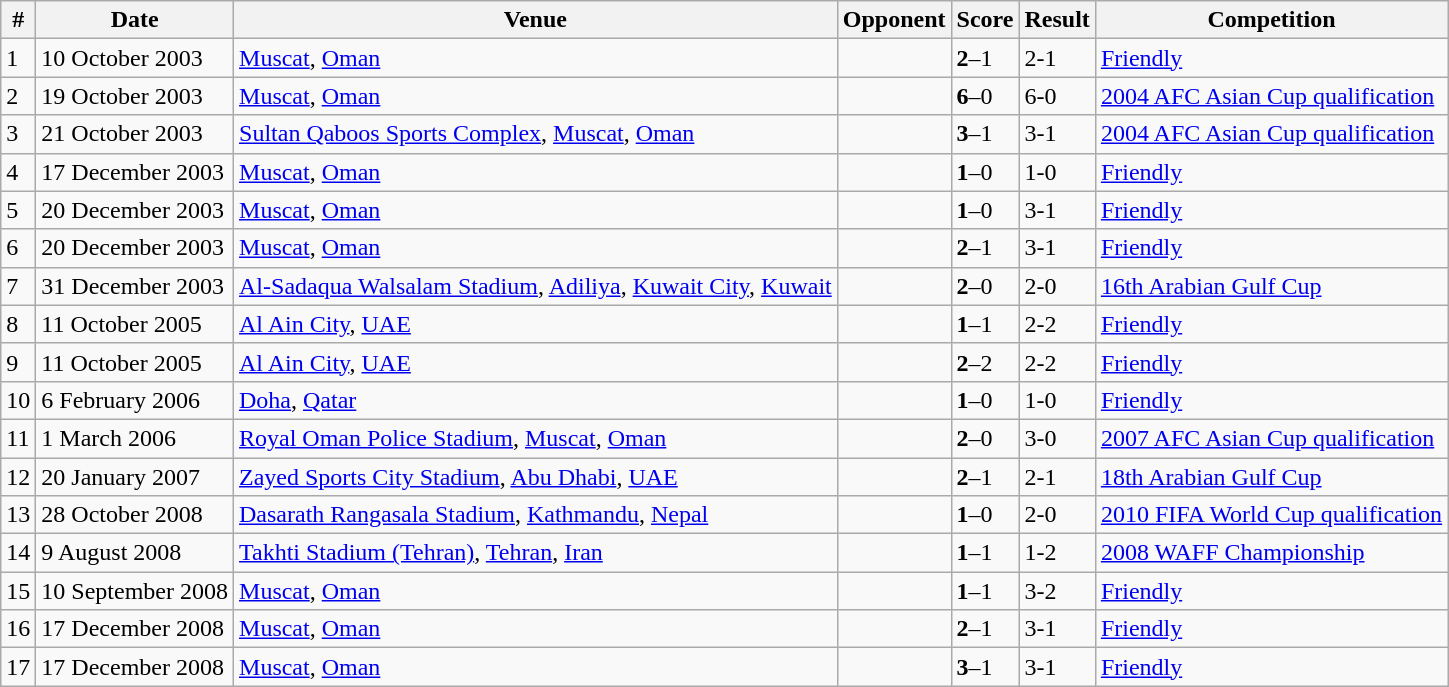<table class="wikitable">
<tr>
<th>#</th>
<th>Date</th>
<th>Venue</th>
<th>Opponent</th>
<th>Score</th>
<th>Result</th>
<th>Competition</th>
</tr>
<tr>
<td>1</td>
<td>10 October 2003</td>
<td><a href='#'>Muscat</a>, <a href='#'>Oman</a></td>
<td></td>
<td><strong>2</strong>–1</td>
<td>2-1</td>
<td><a href='#'>Friendly</a></td>
</tr>
<tr>
<td>2</td>
<td>19 October 2003</td>
<td><a href='#'>Muscat</a>, <a href='#'>Oman</a></td>
<td></td>
<td><strong>6</strong>–0</td>
<td>6-0</td>
<td><a href='#'>2004 AFC Asian Cup qualification</a></td>
</tr>
<tr>
<td>3</td>
<td>21 October 2003</td>
<td><a href='#'>Sultan Qaboos Sports Complex</a>, <a href='#'>Muscat</a>, <a href='#'>Oman</a></td>
<td></td>
<td><strong>3</strong>–1</td>
<td>3-1</td>
<td><a href='#'>2004 AFC Asian Cup qualification</a></td>
</tr>
<tr>
<td>4</td>
<td>17 December 2003</td>
<td><a href='#'>Muscat</a>, <a href='#'>Oman</a></td>
<td></td>
<td><strong>1</strong>–0</td>
<td>1-0</td>
<td><a href='#'>Friendly</a></td>
</tr>
<tr>
<td>5</td>
<td>20 December 2003</td>
<td><a href='#'>Muscat</a>, <a href='#'>Oman</a></td>
<td></td>
<td><strong>1</strong>–0</td>
<td>3-1</td>
<td><a href='#'>Friendly</a></td>
</tr>
<tr>
<td>6</td>
<td>20 December 2003</td>
<td><a href='#'>Muscat</a>, <a href='#'>Oman</a></td>
<td></td>
<td><strong>2</strong>–1</td>
<td>3-1</td>
<td><a href='#'>Friendly</a></td>
</tr>
<tr>
<td>7</td>
<td>31 December 2003</td>
<td><a href='#'>Al-Sadaqua Walsalam Stadium</a>, <a href='#'>Adiliya</a>, <a href='#'>Kuwait City</a>, <a href='#'>Kuwait</a></td>
<td></td>
<td><strong>2</strong>–0</td>
<td>2-0</td>
<td><a href='#'>16th Arabian Gulf Cup</a></td>
</tr>
<tr>
<td>8</td>
<td>11 October 2005</td>
<td><a href='#'>Al Ain City</a>, <a href='#'>UAE</a></td>
<td></td>
<td><strong>1</strong>–1</td>
<td>2-2</td>
<td><a href='#'>Friendly</a></td>
</tr>
<tr>
<td>9</td>
<td>11 October 2005</td>
<td><a href='#'>Al Ain City</a>, <a href='#'>UAE</a></td>
<td></td>
<td><strong>2</strong>–2</td>
<td>2-2</td>
<td><a href='#'>Friendly</a></td>
</tr>
<tr>
<td>10</td>
<td>6 February 2006</td>
<td><a href='#'>Doha</a>, <a href='#'>Qatar</a></td>
<td></td>
<td><strong>1</strong>–0</td>
<td>1-0</td>
<td><a href='#'>Friendly</a></td>
</tr>
<tr>
<td>11</td>
<td>1 March 2006</td>
<td><a href='#'>Royal Oman Police Stadium</a>, <a href='#'>Muscat</a>, <a href='#'>Oman</a></td>
<td></td>
<td><strong>2</strong>–0</td>
<td>3-0</td>
<td><a href='#'>2007 AFC Asian Cup qualification</a></td>
</tr>
<tr>
<td>12</td>
<td>20 January 2007</td>
<td><a href='#'>Zayed Sports City Stadium</a>, <a href='#'>Abu Dhabi</a>, <a href='#'>UAE</a></td>
<td></td>
<td><strong>2</strong>–1</td>
<td>2-1</td>
<td><a href='#'>18th Arabian Gulf Cup</a></td>
</tr>
<tr>
<td>13</td>
<td>28 October 2008</td>
<td><a href='#'>Dasarath Rangasala Stadium</a>, <a href='#'>Kathmandu</a>, <a href='#'>Nepal</a></td>
<td></td>
<td><strong>1</strong>–0</td>
<td>2-0</td>
<td><a href='#'>2010 FIFA World Cup qualification</a></td>
</tr>
<tr>
<td>14</td>
<td>9 August 2008</td>
<td><a href='#'>Takhti Stadium (Tehran)</a>, <a href='#'>Tehran</a>, <a href='#'>Iran</a></td>
<td></td>
<td><strong>1</strong>–1</td>
<td>1-2</td>
<td><a href='#'>2008 WAFF Championship</a></td>
</tr>
<tr>
<td>15</td>
<td>10 September 2008</td>
<td><a href='#'>Muscat</a>, <a href='#'>Oman</a></td>
<td></td>
<td><strong>1</strong>–1</td>
<td>3-2</td>
<td><a href='#'>Friendly</a></td>
</tr>
<tr>
<td>16</td>
<td>17 December 2008</td>
<td><a href='#'>Muscat</a>, <a href='#'>Oman</a></td>
<td></td>
<td><strong>2</strong>–1</td>
<td>3-1</td>
<td><a href='#'>Friendly</a></td>
</tr>
<tr>
<td>17</td>
<td>17 December 2008</td>
<td><a href='#'>Muscat</a>, <a href='#'>Oman</a></td>
<td></td>
<td><strong>3</strong>–1</td>
<td>3-1</td>
<td><a href='#'>Friendly</a></td>
</tr>
</table>
